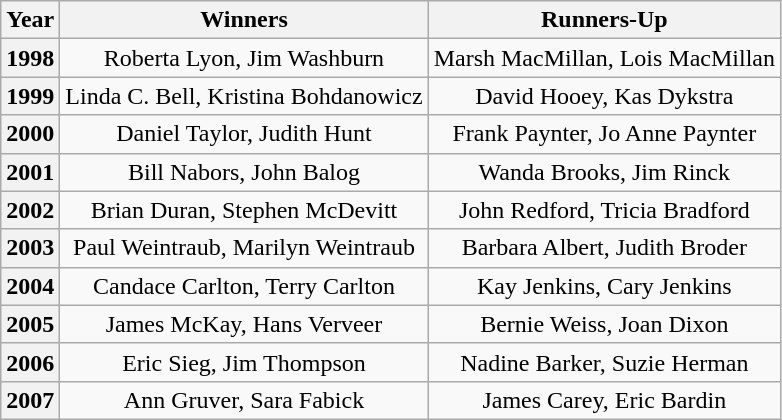<table class="wikitable" style="text-align:center">
<tr>
<th>Year</th>
<th>Winners</th>
<th>Runners-Up</th>
</tr>
<tr>
<th>1998</th>
<td>Roberta Lyon, Jim Washburn</td>
<td>Marsh MacMillan, Lois MacMillan</td>
</tr>
<tr>
<th>1999</th>
<td>Linda C. Bell, Kristina Bohdanowicz</td>
<td>David Hooey, Kas Dykstra</td>
</tr>
<tr>
<th>2000</th>
<td>Daniel Taylor, Judith Hunt</td>
<td>Frank Paynter, Jo Anne Paynter</td>
</tr>
<tr>
<th>2001</th>
<td>Bill Nabors, John Balog</td>
<td>Wanda Brooks, Jim Rinck</td>
</tr>
<tr>
<th>2002</th>
<td>Brian Duran, Stephen McDevitt</td>
<td>John Redford, Tricia Bradford</td>
</tr>
<tr>
<th>2003</th>
<td>Paul Weintraub, Marilyn Weintraub</td>
<td>Barbara Albert, Judith Broder</td>
</tr>
<tr>
<th>2004</th>
<td>Candace Carlton, Terry Carlton</td>
<td>Kay Jenkins, Cary Jenkins</td>
</tr>
<tr>
<th>2005</th>
<td>James McKay, Hans Verveer</td>
<td>Bernie Weiss, Joan Dixon</td>
</tr>
<tr>
<th>2006</th>
<td>Eric Sieg, Jim Thompson</td>
<td>Nadine Barker, Suzie Herman</td>
</tr>
<tr>
<th>2007</th>
<td>Ann Gruver, Sara Fabick</td>
<td>James Carey, Eric Bardin</td>
</tr>
</table>
